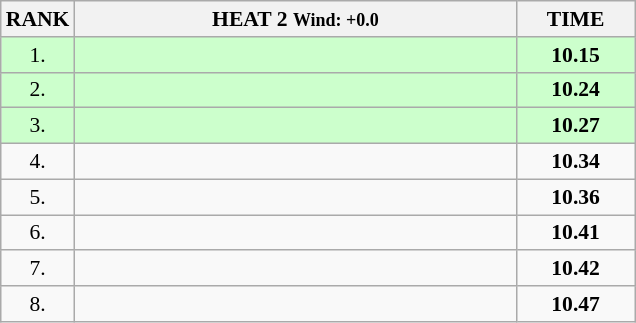<table class="wikitable" style="border-collapse: collapse; font-size: 90%;">
<tr>
<th>RANK</th>
<th style="width: 20em">HEAT 2 <small>Wind: +0.0</small></th>
<th style="width: 5em">TIME</th>
</tr>
<tr style="background:#ccffcc;">
<td align="center">1.</td>
<td></td>
<td align="center"><strong>10.15</strong></td>
</tr>
<tr style="background:#ccffcc;">
<td align="center">2.</td>
<td></td>
<td align="center"><strong>10.24</strong></td>
</tr>
<tr style="background:#ccffcc;">
<td align="center">3.</td>
<td></td>
<td align="center"><strong>10.27</strong></td>
</tr>
<tr>
<td align="center">4.</td>
<td></td>
<td align="center"><strong>10.34</strong></td>
</tr>
<tr>
<td align="center">5.</td>
<td></td>
<td align="center"><strong>10.36</strong></td>
</tr>
<tr>
<td align="center">6.</td>
<td></td>
<td align="center"><strong>10.41</strong></td>
</tr>
<tr>
<td align="center">7.</td>
<td></td>
<td align="center"><strong>10.42</strong></td>
</tr>
<tr>
<td align="center">8.</td>
<td></td>
<td align="center"><strong>10.47</strong></td>
</tr>
</table>
